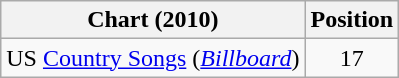<table class="wikitable sortable">
<tr>
<th scope="col">Chart (2010)</th>
<th scope="col">Position</th>
</tr>
<tr>
<td>US <a href='#'>Country Songs</a> (<em><a href='#'>Billboard</a></em>)</td>
<td align="center">17</td>
</tr>
</table>
